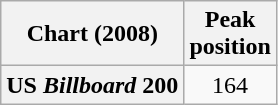<table class="wikitable plainrowheaders" style="text-align:center">
<tr>
<th>Chart (2008)</th>
<th>Peak<br>position</th>
</tr>
<tr>
<th scope="row">US <em>Billboard</em> 200</th>
<td>164</td>
</tr>
</table>
